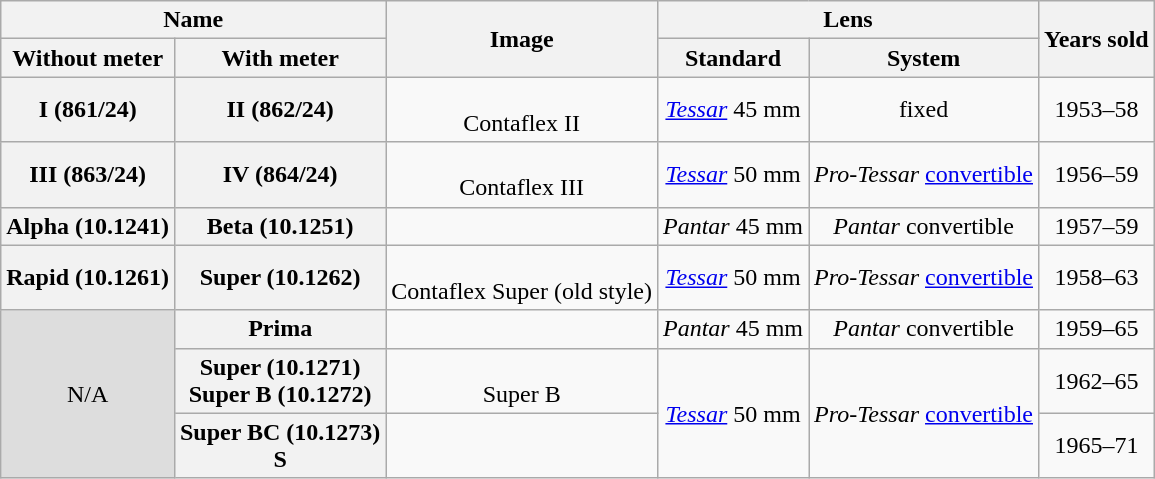<table class="wikitable sortable" style="font-size:100%;text-align:center;">
<tr>
<th colspan=2>Name</th>
<th rowspan=2 class="unsortable">Image</th>
<th colspan=2>Lens</th>
<th rowspan=2>Years sold</th>
</tr>
<tr>
<th>Without meter</th>
<th>With meter</th>
<th>Standard</th>
<th>System</th>
</tr>
<tr>
<th>I (861/24)</th>
<th>II (862/24)</th>
<td><br>Contaflex II</td>
<td><a href='#'><em>Tessar</em></a> 45 mm </td>
<td>fixed</td>
<td>1953–58</td>
</tr>
<tr>
<th>III (863/24)</th>
<th>IV (864/24)</th>
<td><br>Contaflex III</td>
<td><a href='#'><em>Tessar</em></a> 50 mm </td>
<td><em>Pro-Tessar</em> <a href='#'>convertible</a></td>
<td>1956–59</td>
</tr>
<tr>
<th>Alpha (10.1241)</th>
<th>Beta (10.1251)</th>
<td></td>
<td><em>Pantar</em> 45 mm </td>
<td><em>Pantar</em> convertible</td>
<td>1957–59</td>
</tr>
<tr>
<th>Rapid (10.1261)</th>
<th>Super (10.1262)</th>
<td><br>Contaflex Super (old style)</td>
<td><a href='#'><em>Tessar</em></a> 50 mm </td>
<td><em>Pro-Tessar</em> <a href='#'>convertible</a></td>
<td>1958–63</td>
</tr>
<tr>
<td rowspan=3 style="background:#ddd;">N/A</td>
<th>Prima</th>
<td></td>
<td><em>Pantar</em> 45 mm </td>
<td><em>Pantar</em> convertible</td>
<td>1959–65</td>
</tr>
<tr>
<th>Super (10.1271)<br>Super B (10.1272)</th>
<td><br>Super B</td>
<td rowspan=2><a href='#'><em>Tessar</em></a> 50 mm </td>
<td rowspan=2><em>Pro-Tessar</em> <a href='#'>convertible</a></td>
<td>1962–65</td>
</tr>
<tr>
<th>Super BC (10.1273)<br>S</th>
<td></td>
<td>1965–71</td>
</tr>
</table>
